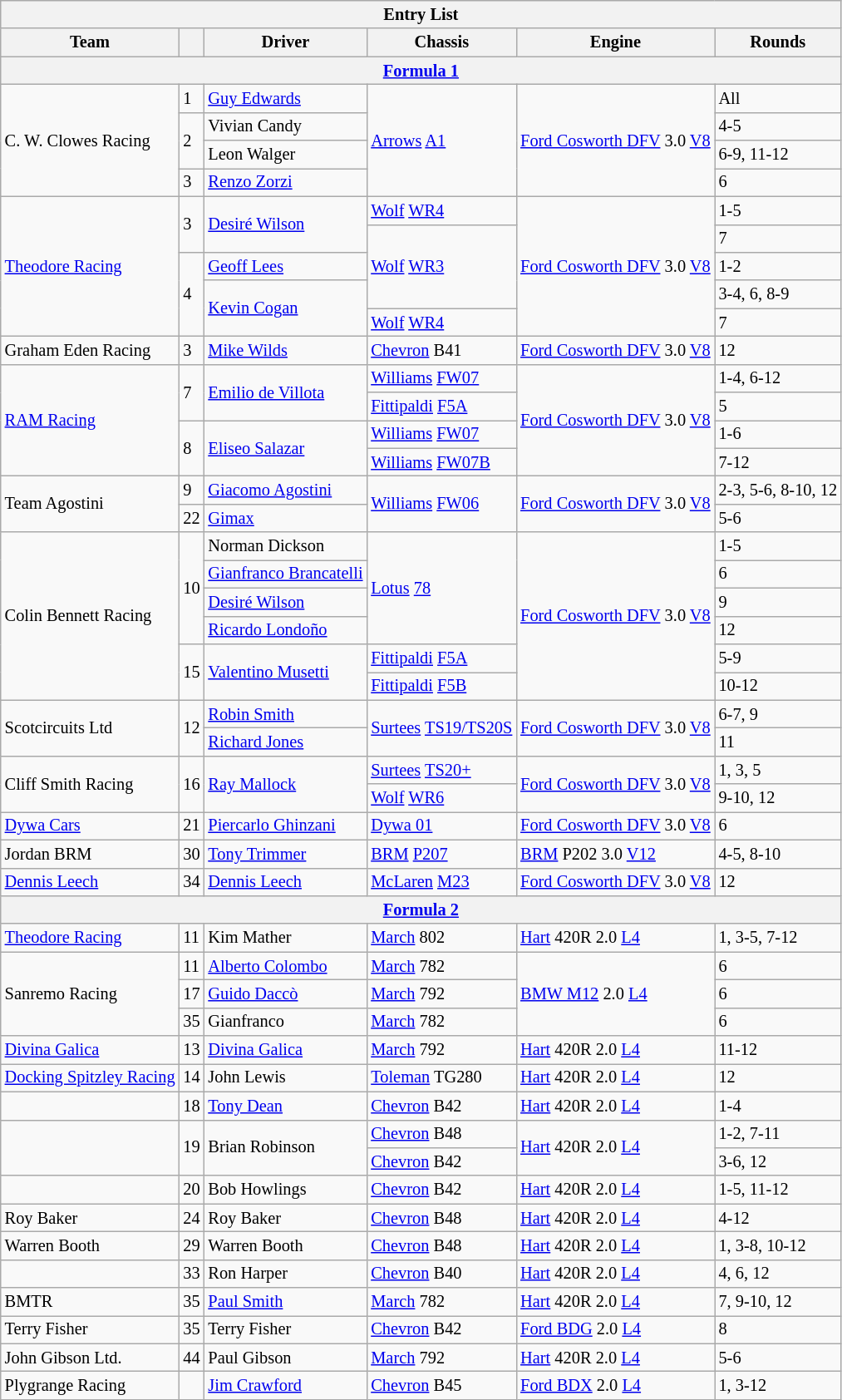<table class="wikitable" style="font-size: 85%;">
<tr>
<th colspan=6>Entry List</th>
</tr>
<tr>
<th>Team</th>
<th></th>
<th>Driver</th>
<th>Chassis</th>
<th>Engine</th>
<th>Rounds</th>
</tr>
<tr>
<th colspan="6"><a href='#'>Formula 1</a></th>
</tr>
<tr>
<td rowspan=4> C. W. Clowes Racing</td>
<td>1</td>
<td> <a href='#'>Guy Edwards</a></td>
<td rowspan=4><a href='#'>Arrows</a> <a href='#'>A1</a></td>
<td rowspan=4><a href='#'>Ford Cosworth DFV</a> 3.0 <a href='#'>V8</a></td>
<td>All</td>
</tr>
<tr>
<td rowspan=2>2</td>
<td> Vivian Candy</td>
<td>4-5</td>
</tr>
<tr>
<td> Leon Walger</td>
<td>6-9, 11-12</td>
</tr>
<tr>
<td>3</td>
<td> <a href='#'>Renzo Zorzi</a></td>
<td>6</td>
</tr>
<tr>
<td rowspan=5> <a href='#'>Theodore Racing</a></td>
<td rowspan=2>3</td>
<td rowspan=2> <a href='#'>Desiré Wilson</a></td>
<td><a href='#'>Wolf</a> <a href='#'>WR4</a></td>
<td rowspan=5><a href='#'>Ford Cosworth DFV</a> 3.0 <a href='#'>V8</a></td>
<td>1-5</td>
</tr>
<tr>
<td rowspan=3><a href='#'>Wolf</a> <a href='#'>WR3</a></td>
<td>7</td>
</tr>
<tr>
<td rowspan=3>4</td>
<td> <a href='#'>Geoff Lees</a></td>
<td>1-2</td>
</tr>
<tr>
<td rowspan=2> <a href='#'>Kevin Cogan</a></td>
<td>3-4, 6, 8-9</td>
</tr>
<tr>
<td><a href='#'>Wolf</a> <a href='#'>WR4</a></td>
<td>7</td>
</tr>
<tr>
<td> Graham Eden Racing</td>
<td>3</td>
<td> <a href='#'>Mike Wilds</a></td>
<td><a href='#'>Chevron</a> B41</td>
<td><a href='#'>Ford Cosworth DFV</a> 3.0 <a href='#'>V8</a></td>
<td>12</td>
</tr>
<tr>
<td rowspan=4> <a href='#'>RAM Racing</a></td>
<td rowspan=2>7</td>
<td rowspan=2> <a href='#'>Emilio de Villota</a></td>
<td><a href='#'>Williams</a> <a href='#'>FW07</a></td>
<td rowspan=4><a href='#'>Ford Cosworth DFV</a> 3.0 <a href='#'>V8</a></td>
<td>1-4, 6-12</td>
</tr>
<tr>
<td><a href='#'>Fittipaldi</a> <a href='#'>F5A</a></td>
<td>5</td>
</tr>
<tr>
<td rowspan=2>8</td>
<td rowspan=2> <a href='#'>Eliseo Salazar</a></td>
<td><a href='#'>Williams</a> <a href='#'>FW07</a></td>
<td>1-6</td>
</tr>
<tr>
<td><a href='#'>Williams</a> <a href='#'>FW07B</a></td>
<td>7-12</td>
</tr>
<tr>
<td rowspan=2> Team Agostini</td>
<td>9</td>
<td> <a href='#'>Giacomo Agostini</a></td>
<td rowspan=2><a href='#'>Williams</a> <a href='#'>FW06</a></td>
<td rowspan=2><a href='#'>Ford Cosworth DFV</a> 3.0 <a href='#'>V8</a></td>
<td>2-3, 5-6, 8-10, 12</td>
</tr>
<tr>
<td>22</td>
<td> <a href='#'>Gimax</a></td>
<td>5-6</td>
</tr>
<tr>
<td rowspan=6> Colin Bennett Racing</td>
<td rowspan=4>10</td>
<td> Norman Dickson</td>
<td rowspan=4><a href='#'>Lotus</a> <a href='#'>78</a></td>
<td rowspan=6><a href='#'>Ford Cosworth DFV</a> 3.0 <a href='#'>V8</a></td>
<td>1-5</td>
</tr>
<tr>
<td> <a href='#'>Gianfranco Brancatelli</a></td>
<td>6</td>
</tr>
<tr>
<td> <a href='#'>Desiré Wilson</a></td>
<td>9</td>
</tr>
<tr>
<td> <a href='#'>Ricardo Londoño</a></td>
<td>12</td>
</tr>
<tr>
<td rowspan=2>15</td>
<td rowspan=2> <a href='#'>Valentino Musetti</a></td>
<td><a href='#'>Fittipaldi</a> <a href='#'>F5A</a></td>
<td>5-9</td>
</tr>
<tr>
<td><a href='#'>Fittipaldi</a> <a href='#'>F5B</a></td>
<td>10-12</td>
</tr>
<tr>
<td rowspan=2> Scotcircuits Ltd</td>
<td rowspan=2>12</td>
<td> <a href='#'>Robin Smith</a></td>
<td rowspan=2><a href='#'>Surtees</a> <a href='#'>TS19/TS20S</a></td>
<td rowspan=2><a href='#'>Ford Cosworth DFV</a> 3.0 <a href='#'>V8</a></td>
<td>6-7, 9</td>
</tr>
<tr>
<td> <a href='#'>Richard Jones</a></td>
<td>11</td>
</tr>
<tr>
<td rowspan=2> Cliff Smith Racing</td>
<td rowspan=2>16</td>
<td rowspan=2> <a href='#'>Ray Mallock</a></td>
<td><a href='#'>Surtees</a> <a href='#'>TS20+</a></td>
<td rowspan=2><a href='#'>Ford Cosworth DFV</a> 3.0 <a href='#'>V8</a></td>
<td>1, 3, 5</td>
</tr>
<tr>
<td><a href='#'>Wolf</a> <a href='#'>WR6</a></td>
<td>9-10, 12</td>
</tr>
<tr>
<td> <a href='#'>Dywa Cars</a></td>
<td>21</td>
<td> <a href='#'>Piercarlo Ghinzani</a></td>
<td><a href='#'>Dywa 01</a></td>
<td><a href='#'>Ford Cosworth DFV</a> 3.0 <a href='#'>V8</a></td>
<td>6</td>
</tr>
<tr>
<td> Jordan BRM</td>
<td>30</td>
<td> <a href='#'>Tony Trimmer</a></td>
<td><a href='#'>BRM</a> <a href='#'>P207</a></td>
<td><a href='#'>BRM</a> P202 3.0 <a href='#'>V12</a></td>
<td>4-5, 8-10</td>
</tr>
<tr>
<td> <a href='#'>Dennis Leech</a></td>
<td>34</td>
<td> <a href='#'>Dennis Leech</a></td>
<td><a href='#'>McLaren</a> <a href='#'>M23</a></td>
<td><a href='#'>Ford Cosworth DFV</a> 3.0 <a href='#'>V8</a></td>
<td>12</td>
</tr>
<tr>
<th colspan="6"><a href='#'>Formula 2</a></th>
</tr>
<tr>
<td> <a href='#'>Theodore Racing</a></td>
<td>11</td>
<td> Kim Mather</td>
<td><a href='#'>March</a> 802</td>
<td><a href='#'>Hart</a> 420R 2.0 <a href='#'>L4</a></td>
<td>1, 3-5, 7-12</td>
</tr>
<tr>
<td rowspan=3> Sanremo Racing</td>
<td>11</td>
<td> <a href='#'>Alberto Colombo</a></td>
<td><a href='#'>March</a> 782</td>
<td rowspan=3><a href='#'>BMW M12</a> 2.0 <a href='#'>L4</a></td>
<td>6</td>
</tr>
<tr>
<td>17</td>
<td> <a href='#'>Guido Daccò</a></td>
<td><a href='#'>March</a> 792</td>
<td>6</td>
</tr>
<tr>
<td>35</td>
<td> Gianfranco</td>
<td><a href='#'>March</a> 782</td>
<td>6</td>
</tr>
<tr>
<td> <a href='#'>Divina Galica</a></td>
<td>13</td>
<td> <a href='#'>Divina Galica</a></td>
<td><a href='#'>March</a> 792</td>
<td><a href='#'>Hart</a> 420R 2.0 <a href='#'>L4</a></td>
<td>11-12</td>
</tr>
<tr>
<td> <a href='#'>Docking Spitzley Racing</a></td>
<td>14</td>
<td> John Lewis</td>
<td><a href='#'>Toleman</a> TG280</td>
<td><a href='#'>Hart</a> 420R 2.0 <a href='#'>L4</a></td>
<td>12</td>
</tr>
<tr>
<td> </td>
<td>18</td>
<td> <a href='#'>Tony Dean</a></td>
<td><a href='#'>Chevron</a> B42</td>
<td><a href='#'>Hart</a> 420R 2.0 <a href='#'>L4</a></td>
<td>1-4</td>
</tr>
<tr>
<td rowspan=2> </td>
<td rowspan=2>19</td>
<td rowspan=2> Brian Robinson</td>
<td><a href='#'>Chevron</a> B48</td>
<td rowspan=2><a href='#'>Hart</a> 420R 2.0 <a href='#'>L4</a></td>
<td>1-2, 7-11</td>
</tr>
<tr>
<td><a href='#'>Chevron</a> B42</td>
<td>3-6, 12</td>
</tr>
<tr>
<td> </td>
<td>20</td>
<td> Bob Howlings</td>
<td><a href='#'>Chevron</a> B42</td>
<td><a href='#'>Hart</a> 420R 2.0 <a href='#'>L4</a></td>
<td>1-5, 11-12</td>
</tr>
<tr>
<td> Roy Baker</td>
<td>24</td>
<td> Roy Baker</td>
<td><a href='#'>Chevron</a> B48</td>
<td><a href='#'>Hart</a> 420R 2.0 <a href='#'>L4</a></td>
<td>4-12</td>
</tr>
<tr>
<td> Warren Booth</td>
<td>29</td>
<td> Warren Booth</td>
<td><a href='#'>Chevron</a> B48</td>
<td><a href='#'>Hart</a> 420R 2.0 <a href='#'>L4</a></td>
<td>1, 3-8, 10-12</td>
</tr>
<tr>
<td> </td>
<td>33</td>
<td> Ron Harper</td>
<td><a href='#'>Chevron</a> B40</td>
<td><a href='#'>Hart</a> 420R 2.0 <a href='#'>L4</a></td>
<td>4, 6, 12</td>
</tr>
<tr>
<td> BMTR</td>
<td>35</td>
<td> <a href='#'>Paul Smith</a></td>
<td><a href='#'>March</a> 782</td>
<td><a href='#'>Hart</a> 420R 2.0 <a href='#'>L4</a></td>
<td>7, 9-10, 12</td>
</tr>
<tr>
<td> Terry Fisher</td>
<td>35</td>
<td> Terry Fisher</td>
<td><a href='#'>Chevron</a> B42</td>
<td><a href='#'>Ford BDG</a> 2.0 <a href='#'>L4</a></td>
<td>8</td>
</tr>
<tr>
<td> John Gibson Ltd.</td>
<td>44</td>
<td> Paul Gibson</td>
<td><a href='#'>March</a> 792</td>
<td><a href='#'>Hart</a> 420R 2.0 <a href='#'>L4</a></td>
<td>5-6</td>
</tr>
<tr>
<td> Plygrange Racing</td>
<td></td>
<td> <a href='#'>Jim Crawford</a></td>
<td><a href='#'>Chevron</a> B45</td>
<td><a href='#'>Ford BDX</a> 2.0 <a href='#'>L4</a></td>
<td>1, 3-12</td>
</tr>
</table>
